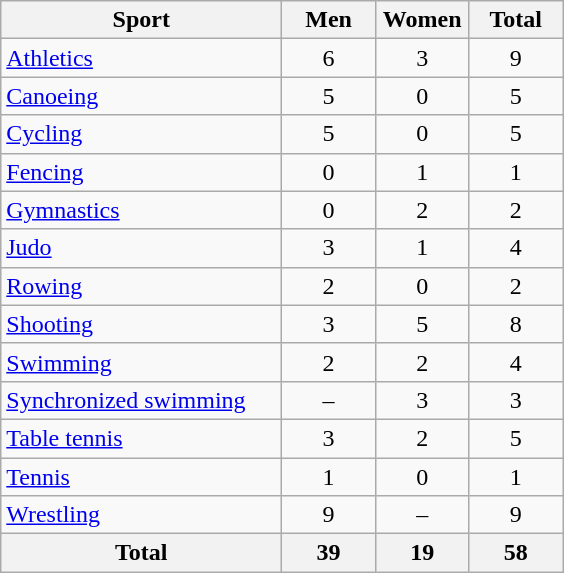<table class="wikitable sortable" style="text-align:center;">
<tr>
<th width=180>Sport</th>
<th width=55>Men</th>
<th width=55>Women</th>
<th width=55>Total</th>
</tr>
<tr>
<td align=left><a href='#'>Athletics</a></td>
<td>6</td>
<td>3</td>
<td>9</td>
</tr>
<tr>
<td align=left><a href='#'>Canoeing</a></td>
<td>5</td>
<td>0</td>
<td>5</td>
</tr>
<tr>
<td align=left><a href='#'>Cycling</a></td>
<td>5</td>
<td>0</td>
<td>5</td>
</tr>
<tr>
<td align=left><a href='#'>Fencing</a></td>
<td>0</td>
<td>1</td>
<td>1</td>
</tr>
<tr>
<td align=left><a href='#'>Gymnastics</a></td>
<td>0</td>
<td>2</td>
<td>2</td>
</tr>
<tr>
<td align=left><a href='#'>Judo</a></td>
<td>3</td>
<td>1</td>
<td>4</td>
</tr>
<tr>
<td align=left><a href='#'>Rowing</a></td>
<td>2</td>
<td>0</td>
<td>2</td>
</tr>
<tr>
<td align=left><a href='#'>Shooting</a></td>
<td>3</td>
<td>5</td>
<td>8</td>
</tr>
<tr>
<td align=left><a href='#'>Swimming</a></td>
<td>2</td>
<td>2</td>
<td>4</td>
</tr>
<tr>
<td align=left><a href='#'>Synchronized swimming</a></td>
<td>–</td>
<td>3</td>
<td>3</td>
</tr>
<tr>
<td align=left><a href='#'>Table tennis</a></td>
<td>3</td>
<td>2</td>
<td>5</td>
</tr>
<tr>
<td align=left><a href='#'>Tennis</a></td>
<td>1</td>
<td>0</td>
<td>1</td>
</tr>
<tr>
<td align=left><a href='#'>Wrestling</a></td>
<td>9</td>
<td>–</td>
<td>9</td>
</tr>
<tr>
<th>Total</th>
<th>39</th>
<th>19</th>
<th>58</th>
</tr>
</table>
